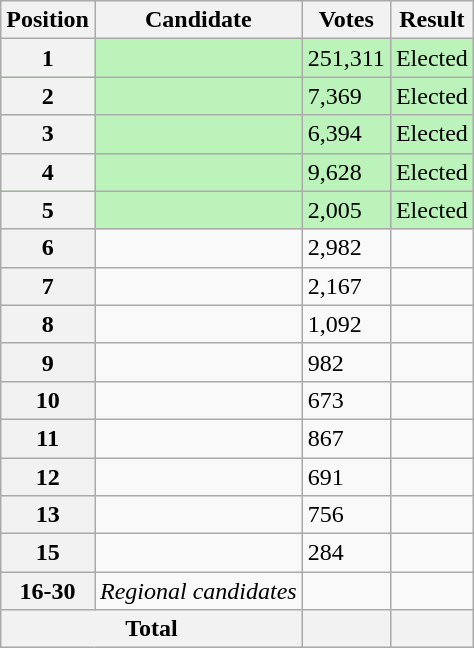<table class="wikitable sortable col3right">
<tr>
<th scope="col">Position</th>
<th scope="col">Candidate</th>
<th scope="col">Votes</th>
<th scope="col">Result</th>
</tr>
<tr bgcolor=bbf3bb>
<th scope="row">1</th>
<td></td>
<td>251,311</td>
<td>Elected</td>
</tr>
<tr bgcolor=bbf3bb>
<th scope="row">2</th>
<td></td>
<td>7,369</td>
<td>Elected</td>
</tr>
<tr bgcolor=bbf3bb>
<th scope="row">3</th>
<td></td>
<td>6,394</td>
<td>Elected</td>
</tr>
<tr bgcolor=bbf3bb>
<th scope="row">4</th>
<td></td>
<td>9,628</td>
<td>Elected</td>
</tr>
<tr bgcolor=bbf3bb>
<th scope="row">5</th>
<td></td>
<td>2,005</td>
<td>Elected</td>
</tr>
<tr>
<th scope="row">6</th>
<td></td>
<td>2,982</td>
<td></td>
</tr>
<tr>
<th scope="row">7</th>
<td></td>
<td>2,167</td>
<td></td>
</tr>
<tr>
<th scope="row">8</th>
<td></td>
<td>1,092</td>
<td></td>
</tr>
<tr>
<th scope="row">9</th>
<td></td>
<td>982</td>
<td></td>
</tr>
<tr>
<th scope="row">10</th>
<td></td>
<td>673</td>
<td></td>
</tr>
<tr>
<th scope="row">11</th>
<td></td>
<td>867</td>
<td></td>
</tr>
<tr>
<th scope="row">12</th>
<td></td>
<td>691</td>
<td></td>
</tr>
<tr>
<th scope="row">13</th>
<td></td>
<td>756</td>
<td></td>
</tr>
<tr>
<th scope="row">15</th>
<td></td>
<td>284</td>
<td></td>
</tr>
<tr>
<th scope="row">16-30</th>
<td><em>Regional candidates</em></td>
<td></td>
<td></td>
</tr>
<tr class="sortbottom">
<th scope="row" colspan="2">Total</th>
<th></th>
<th></th>
</tr>
</table>
